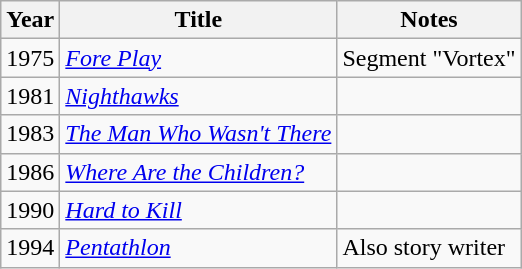<table class="wikitable">
<tr>
<th>Year</th>
<th>Title</th>
<th>Notes</th>
</tr>
<tr>
<td>1975</td>
<td><em><a href='#'>Fore Play</a></em></td>
<td>Segment "Vortex"</td>
</tr>
<tr>
<td>1981</td>
<td><em><a href='#'>Nighthawks</a></em></td>
<td></td>
</tr>
<tr>
<td>1983</td>
<td><em><a href='#'>The Man Who Wasn't There</a></em></td>
<td></td>
</tr>
<tr>
<td>1986</td>
<td><em><a href='#'>Where Are the Children?</a></em></td>
<td></td>
</tr>
<tr>
<td>1990</td>
<td><em><a href='#'>Hard to Kill</a></em></td>
<td></td>
</tr>
<tr>
<td>1994</td>
<td><em><a href='#'>Pentathlon</a></em></td>
<td>Also story writer</td>
</tr>
</table>
